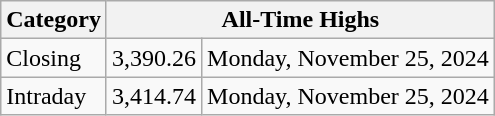<table class="wikitable">
<tr>
<th>Category</th>
<th colspan="2">All-Time Highs</th>
</tr>
<tr>
<td>Closing</td>
<td>3,390.26</td>
<td>Monday, November 25, 2024</td>
</tr>
<tr>
<td>Intraday</td>
<td>3,414.74</td>
<td>Monday, November 25, 2024</td>
</tr>
</table>
